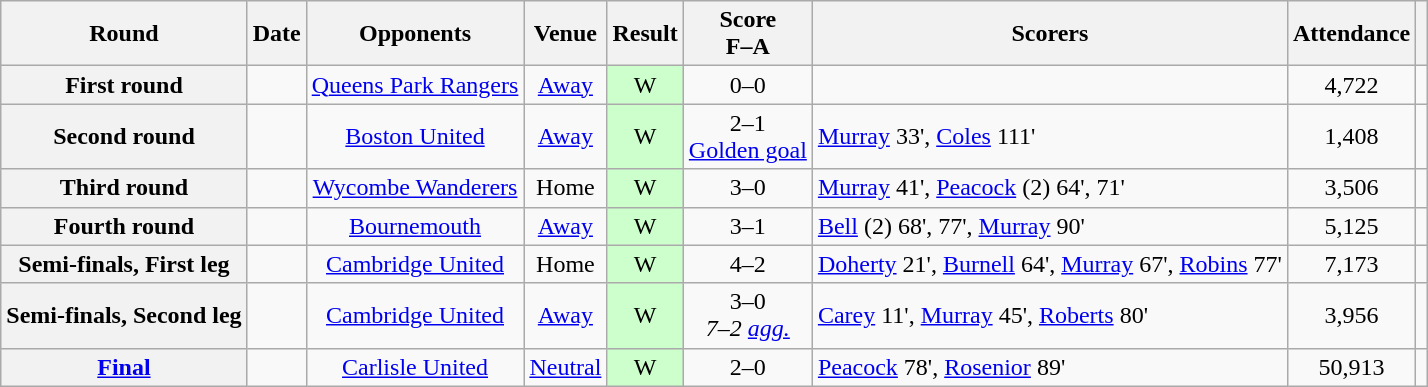<table class="wikitable plainrowheaders sortable" style="text-align:center">
<tr>
<th scope=col>Round</th>
<th scope=col>Date</th>
<th scope=col>Opponents</th>
<th scope=col>Venue</th>
<th scope=col>Result</th>
<th scope=col>Score<br>F–A</th>
<th scope=col class=unsortable>Scorers</th>
<th scope=col>Attendance</th>
<th scope=col class=unsortable></th>
</tr>
<tr>
<th scope="row">First round</th>
<td align=left></td>
<td><a href='#'>Queens Park Rangers</a></td>
<td><a href='#'>Away</a></td>
<td bgcolor="#ccffcc">W</td>
<td>0–0 <br></td>
<td align=left></td>
<td>4,722</td>
<td></td>
</tr>
<tr>
<th scope="row">Second round</th>
<td align=left></td>
<td><a href='#'>Boston United</a></td>
<td><a href='#'>Away</a></td>
<td bgcolor="#ccffcc">W</td>
<td>2–1<br><a href='#'>Golden goal</a></td>
<td align=left><a href='#'>Murray</a> 33', <a href='#'>Coles</a> 111'</td>
<td>1,408</td>
<td></td>
</tr>
<tr>
<th scope="row">Third round</th>
<td align=left></td>
<td><a href='#'>Wycombe Wanderers</a></td>
<td>Home</td>
<td bgcolor="#ccffcc">W</td>
<td>3–0</td>
<td align=left><a href='#'>Murray</a> 41', <a href='#'>Peacock</a> (2) 64', 71'</td>
<td>3,506</td>
<td></td>
</tr>
<tr>
<th scope="row">Fourth round</th>
<td align=left></td>
<td><a href='#'>Bournemouth</a></td>
<td><a href='#'>Away</a></td>
<td bgcolor="#ccffcc">W</td>
<td>3–1</td>
<td align=left><a href='#'>Bell</a> (2) 68', 77', <a href='#'>Murray</a> 90'</td>
<td>5,125</td>
<td></td>
</tr>
<tr>
<th scope="row">Semi-finals, First leg</th>
<td align=left></td>
<td><a href='#'>Cambridge United</a></td>
<td>Home</td>
<td bgcolor="#ccffcc">W</td>
<td>4–2</td>
<td align=left><a href='#'>Doherty</a> 21', <a href='#'>Burnell</a> 64', <a href='#'>Murray</a> 67', <a href='#'>Robins</a> 77'</td>
<td>7,173</td>
<td></td>
</tr>
<tr>
<th scope="row">Semi-finals, Second leg</th>
<td align=left></td>
<td><a href='#'>Cambridge United</a></td>
<td><a href='#'>Away</a></td>
<td bgcolor="#ccffcc">W</td>
<td>3–0<br><em>7–2 <a href='#'>agg.</a></em></td>
<td align=left><a href='#'>Carey</a> 11', <a href='#'>Murray</a> 45', <a href='#'>Roberts</a> 80'</td>
<td>3,956</td>
<td></td>
</tr>
<tr>
<th scope="row"><a href='#'>Final</a></th>
<td align=left></td>
<td><a href='#'>Carlisle United</a></td>
<td><a href='#'>Neutral</a></td>
<td bgcolor="#ccffcc">W</td>
<td>2–0</td>
<td align=left><a href='#'>Peacock</a> 78', <a href='#'>Rosenior</a> 89'</td>
<td>50,913</td>
<td></td>
</tr>
</table>
